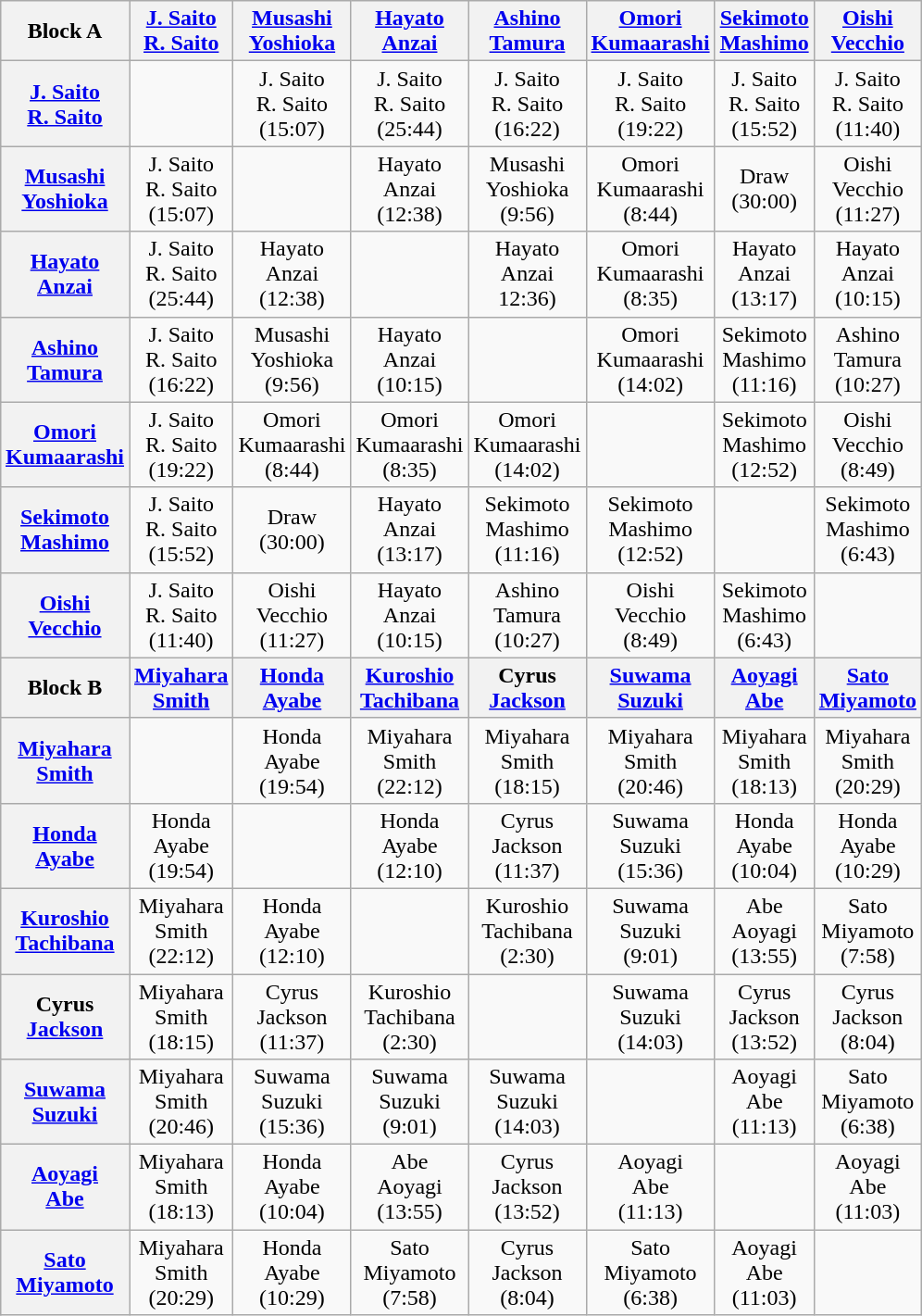<table class="wikitable" style="margin: 1em auto 1em auto;text-align:center">
<tr>
<th>Block A</th>
<th><a href='#'>J. Saito</a><br><a href='#'>R. Saito</a></th>
<th><a href='#'>Musashi</a><br><a href='#'>Yoshioka</a></th>
<th><a href='#'>Hayato</a><br><a href='#'>Anzai</a></th>
<th><a href='#'>Ashino</a><br><a href='#'>Tamura</a></th>
<th><a href='#'>Omori</a><br><a href='#'>Kumaarashi</a></th>
<th><a href='#'>Sekimoto</a><br><a href='#'>Mashimo</a></th>
<th><a href='#'>Oishi</a><br><a href='#'>Vecchio</a></th>
</tr>
<tr>
<th><a href='#'>J. Saito</a><br><a href='#'>R. Saito</a></th>
<td></td>
<td>J. Saito<br>R. Saito<br>(15:07)</td>
<td>J. Saito<br>R. Saito<br>(25:44)</td>
<td>J. Saito<br>R. Saito<br>(16:22)</td>
<td>J. Saito<br>R. Saito<br>(19:22)</td>
<td>J. Saito<br>R. Saito<br>(15:52)</td>
<td>J. Saito<br>R. Saito<br>(11:40)</td>
</tr>
<tr>
<th><a href='#'>Musashi</a><br><a href='#'>Yoshioka</a></th>
<td>J. Saito<br>R. Saito<br>(15:07)</td>
<td></td>
<td>Hayato<br>Anzai<br>(12:38)</td>
<td>Musashi<br>Yoshioka<br>(9:56)</td>
<td>Omori<br>Kumaarashi<br>(8:44)</td>
<td>Draw<br>(30:00)</td>
<td>Oishi<br>Vecchio<br>(11:27)</td>
</tr>
<tr>
<th><a href='#'>Hayato</a><br><a href='#'>Anzai</a></th>
<td>J. Saito<br>R. Saito<br>(25:44)</td>
<td>Hayato<br>Anzai<br>(12:38)</td>
<td></td>
<td>Hayato<br>Anzai<br>12:36)</td>
<td>Omori<br>Kumaarashi<br>(8:35)</td>
<td>Hayato<br>Anzai<br>(13:17)</td>
<td>Hayato<br>Anzai<br>(10:15)</td>
</tr>
<tr>
<th><a href='#'>Ashino</a><br><a href='#'>Tamura</a></th>
<td>J. Saito<br>R. Saito<br>(16:22)</td>
<td>Musashi<br>Yoshioka<br>(9:56)</td>
<td>Hayato<br>Anzai<br>(10:15)</td>
<td></td>
<td>Omori<br>Kumaarashi<br>(14:02)</td>
<td>Sekimoto<br>Mashimo<br>(11:16)</td>
<td>Ashino<br>Tamura<br>(10:27)</td>
</tr>
<tr>
<th><a href='#'>Omori</a><br><a href='#'>Kumaarashi</a></th>
<td>J. Saito<br>R. Saito<br>(19:22)</td>
<td>Omori<br>Kumaarashi<br>(8:44)</td>
<td>Omori<br>Kumaarashi<br>(8:35)</td>
<td>Omori<br>Kumaarashi<br>(14:02)</td>
<td></td>
<td>Sekimoto<br>Mashimo<br>(12:52)</td>
<td>Oishi<br>Vecchio<br>(8:49)</td>
</tr>
<tr>
<th><a href='#'>Sekimoto</a><br><a href='#'>Mashimo</a></th>
<td>J. Saito<br>R. Saito<br>(15:52)</td>
<td>Draw<br>(30:00)</td>
<td>Hayato<br>Anzai<br>(13:17)</td>
<td>Sekimoto<br>Mashimo<br>(11:16)</td>
<td>Sekimoto<br>Mashimo<br>(12:52)</td>
<td></td>
<td>Sekimoto<br>Mashimo<br>(6:43)</td>
</tr>
<tr>
<th><a href='#'>Oishi</a><br><a href='#'>Vecchio</a></th>
<td>J. Saito<br>R. Saito<br>(11:40)</td>
<td>Oishi<br>Vecchio<br>(11:27)</td>
<td>Hayato<br>Anzai<br>(10:15)</td>
<td>Ashino<br>Tamura<br>(10:27)</td>
<td>Oishi<br>Vecchio<br>(8:49)</td>
<td>Sekimoto<br>Mashimo<br>(6:43)</td>
<td></td>
</tr>
<tr>
<th>Block B</th>
<th><a href='#'>Miyahara</a><br><a href='#'>Smith</a></th>
<th><a href='#'>Honda</a><br><a href='#'>Ayabe</a></th>
<th><a href='#'>Kuroshio</a><br><a href='#'>Tachibana</a></th>
<th>Cyrus<br><a href='#'>Jackson</a></th>
<th><a href='#'>Suwama</a><br><a href='#'>Suzuki</a></th>
<th><a href='#'>Aoyagi</a><br><a href='#'>Abe</a></th>
<th><a href='#'>Sato</a><br><a href='#'>Miyamoto</a></th>
</tr>
<tr>
<th><a href='#'>Miyahara</a><br><a href='#'>Smith</a></th>
<td></td>
<td>Honda<br>Ayabe<br>(19:54)</td>
<td>Miyahara<br>Smith<br>(22:12)</td>
<td>Miyahara<br>Smith<br>(18:15)</td>
<td>Miyahara<br>Smith<br>(20:46)</td>
<td>Miyahara<br>Smith<br>(18:13)</td>
<td>Miyahara<br>Smith<br>(20:29)</td>
</tr>
<tr>
<th><a href='#'>Honda</a><br><a href='#'>Ayabe</a></th>
<td>Honda<br>Ayabe<br>(19:54)</td>
<td></td>
<td>Honda<br>Ayabe<br>(12:10)</td>
<td>Cyrus<br>Jackson<br>(11:37)</td>
<td>Suwama<br>Suzuki<br>(15:36)</td>
<td>Honda<br>Ayabe<br>(10:04)</td>
<td>Honda<br>Ayabe<br>(10:29)</td>
</tr>
<tr>
<th><a href='#'>Kuroshio</a><br><a href='#'>Tachibana</a></th>
<td>Miyahara<br>Smith<br>(22:12)</td>
<td>Honda<br>Ayabe<br>(12:10)</td>
<td></td>
<td>Kuroshio<br>Tachibana<br>(2:30)</td>
<td>Suwama<br>Suzuki<br>(9:01)</td>
<td>Abe<br>Aoyagi<br>(13:55)</td>
<td>Sato<br>Miyamoto<br>(7:58)</td>
</tr>
<tr>
<th>Cyrus<br><a href='#'>Jackson</a></th>
<td>Miyahara<br>Smith<br>(18:15)</td>
<td>Cyrus<br>Jackson<br>(11:37)</td>
<td>Kuroshio<br>Tachibana<br>(2:30)</td>
<td></td>
<td>Suwama<br>Suzuki<br>(14:03)</td>
<td>Cyrus<br>Jackson<br>(13:52)</td>
<td>Cyrus<br>Jackson<br>(8:04)</td>
</tr>
<tr>
<th><a href='#'>Suwama</a><br><a href='#'>Suzuki</a></th>
<td>Miyahara<br>Smith<br>(20:46)</td>
<td>Suwama<br>Suzuki<br>(15:36)</td>
<td>Suwama<br>Suzuki<br>(9:01)</td>
<td>Suwama<br>Suzuki<br>(14:03)</td>
<td></td>
<td>Aoyagi<br>Abe<br>(11:13)</td>
<td>Sato<br>Miyamoto<br>(6:38)</td>
</tr>
<tr>
<th><a href='#'>Aoyagi</a><br><a href='#'>Abe</a></th>
<td>Miyahara<br>Smith<br>(18:13)</td>
<td>Honda<br>Ayabe<br>(10:04)</td>
<td>Abe<br>Aoyagi<br>(13:55)</td>
<td>Cyrus<br>Jackson<br>(13:52)</td>
<td>Aoyagi<br>Abe<br>(11:13)</td>
<td></td>
<td>Aoyagi<br>Abe<br>(11:03)</td>
</tr>
<tr>
<th><a href='#'>Sato</a><br><a href='#'>Miyamoto</a></th>
<td>Miyahara<br>Smith<br>(20:29)</td>
<td>Honda<br>Ayabe<br>(10:29)</td>
<td>Sato<br>Miyamoto<br>(7:58)</td>
<td>Cyrus<br>Jackson<br>(8:04)</td>
<td>Sato<br>Miyamoto<br>(6:38)</td>
<td>Aoyagi<br>Abe<br>(11:03)</td>
<td></td>
</tr>
</table>
